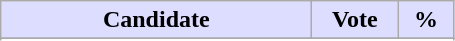<table class="wikitable">
<tr>
<th style="background:#ddf; width:200px;">Candidate</th>
<th style="background:#ddf; width:50px;">Vote</th>
<th style="background:#ddf; width:30px;">%</th>
</tr>
<tr>
</tr>
<tr>
</tr>
</table>
